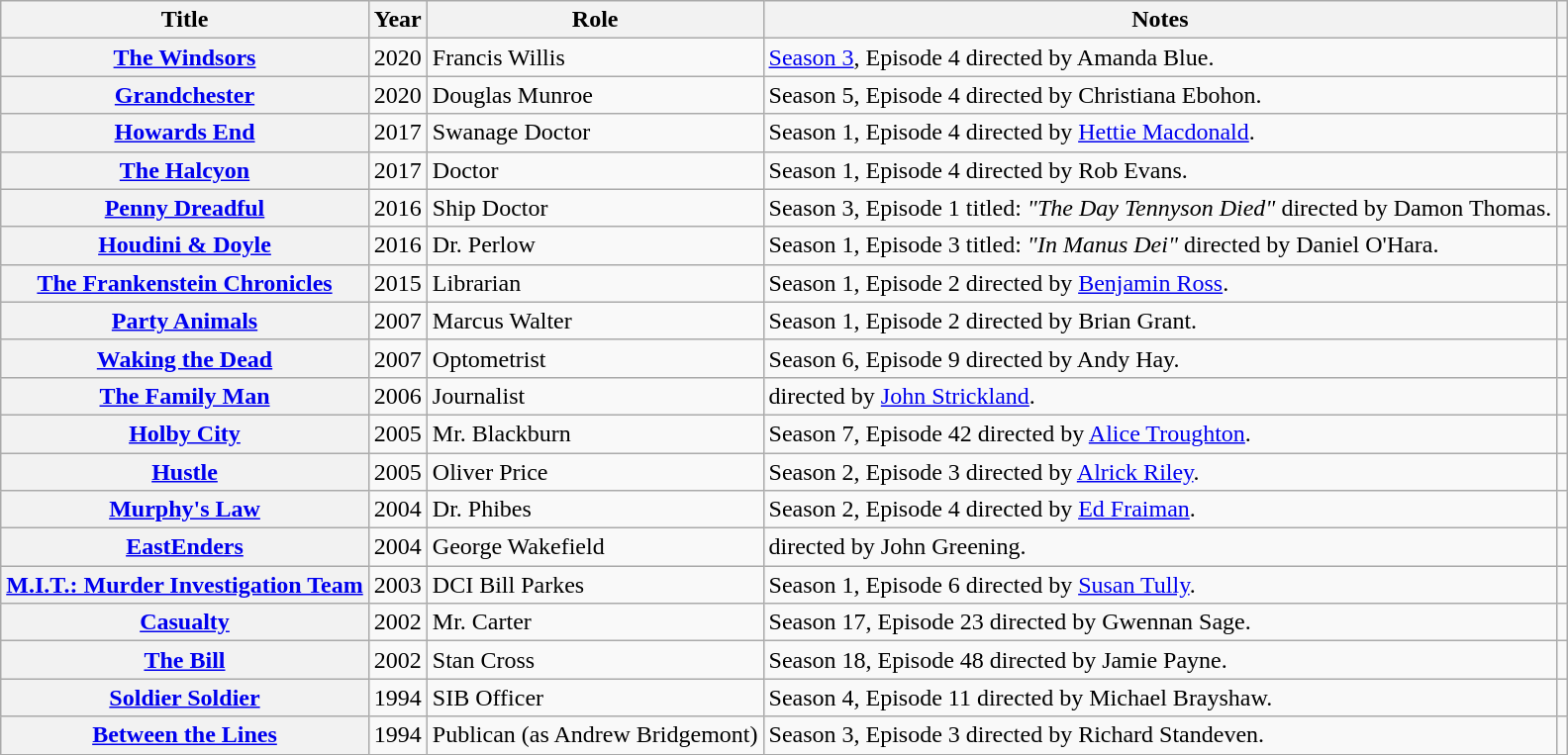<table class="wikitable plainrowheaders sortable" style="margin-right: 0;">
<tr>
<th scope="col">Title</th>
<th scope="col">Year</th>
<th scope="col">Role</th>
<th scope="col" class="unsortable">Notes</th>
<th scope="col" class="unsortable"></th>
</tr>
<tr>
<th><a href='#'>The Windsors</a></th>
<td>2020</td>
<td>Francis Willis</td>
<td><a href='#'>Season 3</a>, Episode 4 directed by Amanda Blue.</td>
<td></td>
</tr>
<tr>
<th><a href='#'>Grandchester</a></th>
<td>2020</td>
<td>Douglas Munroe</td>
<td>Season 5, Episode 4 directed by Christiana Ebohon.</td>
<td></td>
</tr>
<tr>
<th><a href='#'>Howards End</a></th>
<td>2017</td>
<td>Swanage Doctor</td>
<td>Season 1, Episode 4 directed by <a href='#'>Hettie Macdonald</a>.</td>
<td></td>
</tr>
<tr>
<th><a href='#'>The Halcyon</a></th>
<td>2017</td>
<td>Doctor</td>
<td>Season 1, Episode 4 directed by Rob Evans.</td>
<td></td>
</tr>
<tr>
<th><a href='#'>Penny Dreadful</a></th>
<td>2016</td>
<td>Ship Doctor</td>
<td>Season 3, Episode 1 titled: <em>"The Day Tennyson Died"</em> directed by Damon Thomas.</td>
<td></td>
</tr>
<tr>
<th><a href='#'>Houdini & Doyle</a></th>
<td>2016</td>
<td>Dr. Perlow</td>
<td>Season 1, Episode 3 titled: <em>"In Manus Dei"</em> directed by Daniel O'Hara.</td>
<td></td>
</tr>
<tr>
<th><a href='#'>The Frankenstein Chronicles</a></th>
<td>2015</td>
<td>Librarian</td>
<td>Season 1, Episode 2 directed by <a href='#'>Benjamin Ross</a>.</td>
<td></td>
</tr>
<tr>
<th><a href='#'>Party Animals</a></th>
<td>2007</td>
<td>Marcus Walter</td>
<td>Season 1, Episode 2 directed by Brian Grant.</td>
<td></td>
</tr>
<tr>
<th><a href='#'>Waking the Dead</a></th>
<td>2007</td>
<td>Optometrist</td>
<td>Season 6, Episode 9 directed by Andy Hay.</td>
<td></td>
</tr>
<tr>
<th><a href='#'>The Family Man</a></th>
<td>2006</td>
<td>Journalist</td>
<td>directed by <a href='#'>John Strickland</a>.</td>
<td></td>
</tr>
<tr>
<th><a href='#'>Holby City</a></th>
<td>2005</td>
<td>Mr. Blackburn</td>
<td>Season 7, Episode 42 directed by <a href='#'>Alice Troughton</a>.</td>
<td></td>
</tr>
<tr>
<th><a href='#'>Hustle</a></th>
<td>2005</td>
<td>Oliver Price</td>
<td>Season 2, Episode 3 directed by <a href='#'>Alrick Riley</a>.</td>
<td></td>
</tr>
<tr>
<th><a href='#'>Murphy's Law</a></th>
<td>2004</td>
<td>Dr. Phibes</td>
<td>Season 2, Episode 4 directed by <a href='#'>Ed Fraiman</a>.</td>
<td></td>
</tr>
<tr>
<th><a href='#'>EastEnders</a></th>
<td>2004</td>
<td>George Wakefield</td>
<td>directed by John Greening.</td>
<td></td>
</tr>
<tr>
<th><a href='#'>M.I.T.: Murder Investigation Team</a></th>
<td>2003</td>
<td>DCI Bill Parkes</td>
<td>Season 1, Episode 6 directed by <a href='#'>Susan Tully</a>.</td>
<td></td>
</tr>
<tr>
<th><a href='#'>Casualty</a></th>
<td>2002</td>
<td>Mr. Carter</td>
<td>Season 17, Episode 23 directed by Gwennan Sage.</td>
<td></td>
</tr>
<tr>
<th><a href='#'>The Bill</a></th>
<td>2002</td>
<td>Stan Cross</td>
<td>Season 18, Episode 48 directed by Jamie Payne.</td>
<td></td>
</tr>
<tr>
<th><a href='#'>Soldier Soldier</a></th>
<td>1994</td>
<td>SIB Officer</td>
<td>Season 4, Episode 11 directed by Michael Brayshaw.</td>
<td></td>
</tr>
<tr>
<th><a href='#'>Between the Lines</a></th>
<td>1994</td>
<td>Publican (as Andrew Bridgemont)</td>
<td>Season 3, Episode 3 directed by Richard Standeven.</td>
<td></td>
</tr>
<tr>
</tr>
</table>
